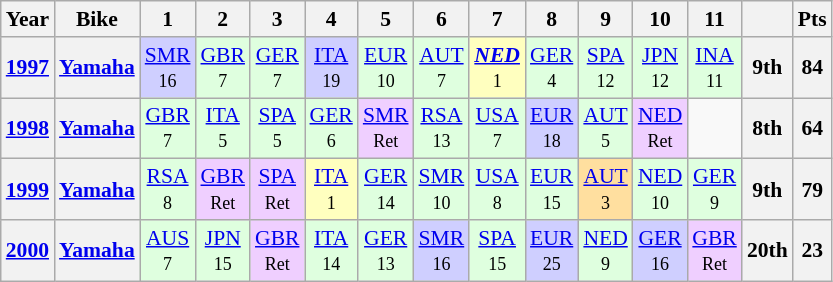<table class="wikitable" style="text-align:center; font-size:90%">
<tr>
<th>Year</th>
<th>Bike</th>
<th>1</th>
<th>2</th>
<th>3</th>
<th>4</th>
<th>5</th>
<th>6</th>
<th>7</th>
<th>8</th>
<th>9</th>
<th>10</th>
<th>11</th>
<th></th>
<th>Pts</th>
</tr>
<tr>
<th><a href='#'>1997</a></th>
<th><a href='#'>Yamaha</a></th>
<td style="background:#CFCFFF;"><a href='#'>SMR</a><br><small>16</small></td>
<td style="background:#DFFFDF;"><a href='#'>GBR</a><br><small>7</small></td>
<td style="background:#DFFFDF;"><a href='#'>GER</a><br><small>7</small></td>
<td style="background:#CFCFFF;"><a href='#'>ITA</a><br><small>19</small></td>
<td style="background:#DFFFDF;"><a href='#'>EUR</a><br><small>10</small></td>
<td style="background:#DFFFDF;"><a href='#'>AUT</a><br><small>7</small></td>
<td style="background:#FFFFBF;"><strong><em><a href='#'>NED</a></em></strong><br><small>1</small></td>
<td style="background:#DFFFDF;"><a href='#'>GER</a><br><small>4</small></td>
<td style="background:#DFFFDF;"><a href='#'>SPA</a><br><small>12</small></td>
<td style="background:#DFFFDF;"><a href='#'>JPN</a><br><small>12</small></td>
<td style="background:#DFFFDF;"><a href='#'>INA</a><br><small>11</small></td>
<th>9th</th>
<th>84</th>
</tr>
<tr>
<th><a href='#'>1998</a></th>
<th><a href='#'>Yamaha</a></th>
<td style="background:#DFFFDF;"><a href='#'>GBR</a><br><small>7</small></td>
<td style="background:#DFFFDF;"><a href='#'>ITA</a><br><small>5</small></td>
<td style="background:#DFFFDF;"><a href='#'>SPA</a><br><small>5</small></td>
<td style="background:#DFFFDF;"><a href='#'>GER</a><br><small>6</small></td>
<td style="background:#EFCFFF;"><a href='#'>SMR</a><br><small>Ret</small></td>
<td style="background:#DFFFDF;"><a href='#'>RSA</a><br><small>13</small></td>
<td style="background:#DFFFDF;"><a href='#'>USA</a><br><small>7</small></td>
<td style="background:#CFCFFF;"><a href='#'>EUR</a><br><small>18</small></td>
<td style="background:#DFFFDF;"><a href='#'>AUT</a><br><small>5</small></td>
<td style="background:#EFCFFF;"><a href='#'>NED</a><br><small>Ret</small></td>
<td></td>
<th>8th</th>
<th>64</th>
</tr>
<tr>
<th><a href='#'>1999</a></th>
<th><a href='#'>Yamaha</a></th>
<td style="background:#DFFFDF;"><a href='#'>RSA</a><br><small>8</small></td>
<td style="background:#EFCFFF;"><a href='#'>GBR</a><br><small>Ret</small></td>
<td style="background:#EFCFFF;"><a href='#'>SPA</a><br><small>Ret</small></td>
<td style="background:#FFFFBF;"><a href='#'>ITA</a><br><small>1</small></td>
<td style="background:#DFFFDF;"><a href='#'>GER</a><br><small>14</small></td>
<td style="background:#DFFFDF;"><a href='#'>SMR</a><br><small>10</small></td>
<td style="background:#DFFFDF;"><a href='#'>USA</a><br><small>8</small></td>
<td style="background:#DFFFDF;"><a href='#'>EUR</a><br><small>15</small></td>
<td style="background:#FFDF9F;"><a href='#'>AUT</a><br><small>3</small></td>
<td style="background:#DFFFDF;"><a href='#'>NED</a><br><small>10</small></td>
<td style="background:#DFFFDF;"><a href='#'>GER</a><br><small>9</small></td>
<th>9th</th>
<th>79</th>
</tr>
<tr>
<th><a href='#'>2000</a></th>
<th><a href='#'>Yamaha</a></th>
<td style="background:#DFFFDF;"><a href='#'>AUS</a><br><small>7</small></td>
<td style="background:#DFFFDF;"><a href='#'>JPN</a><br><small>15</small></td>
<td style="background:#EFCFFF;"><a href='#'>GBR</a><br><small>Ret</small></td>
<td style="background:#DFFFDF;"><a href='#'>ITA</a><br><small>14</small></td>
<td style="background:#DFFFDF;"><a href='#'>GER</a><br><small>13</small></td>
<td style="background:#CFCFFF;"><a href='#'>SMR</a><br><small>16</small></td>
<td style="background:#DFFFDF;"><a href='#'>SPA</a><br><small>15</small></td>
<td style="background:#CFCFFF;"><a href='#'>EUR</a><br><small>25</small></td>
<td style="background:#DFFFDF;"><a href='#'>NED</a><br><small>9</small></td>
<td style="background:#CFCFFF;"><a href='#'>GER</a><br><small>16</small></td>
<td style="background:#EFCFFF;"><a href='#'>GBR</a><br><small>Ret</small></td>
<th>20th</th>
<th>23</th>
</tr>
</table>
